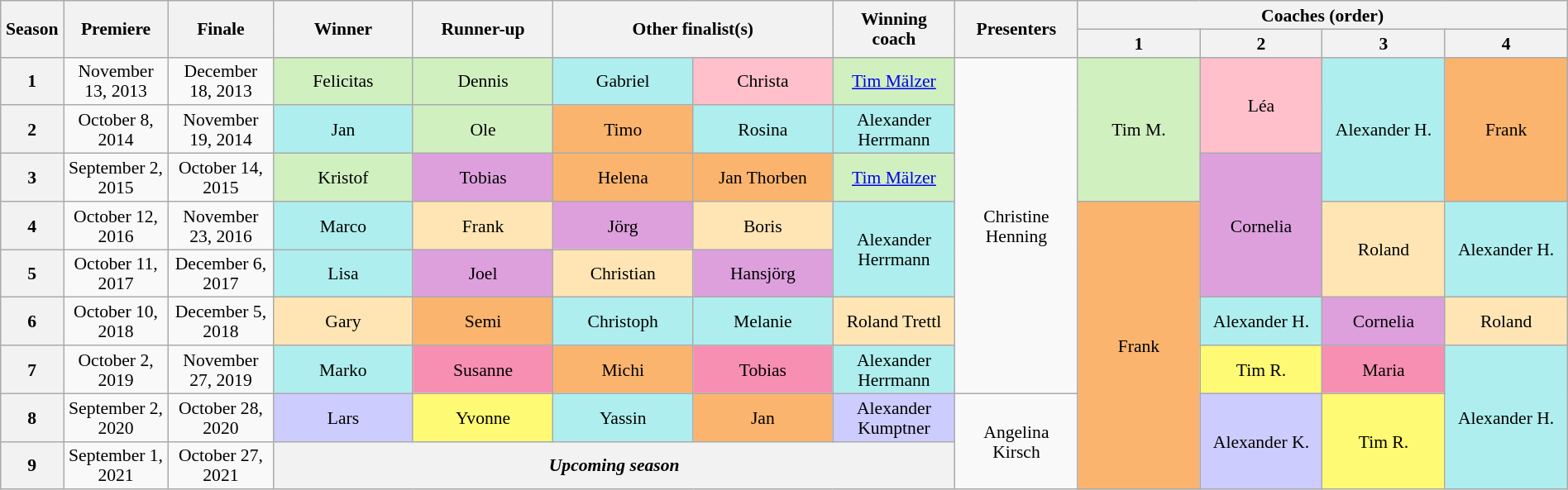<table class="wikitable" style="text-align:center; font-size:90%; line-height:16px;" width="100%">
<tr>
<th width="1%" rowspan="2" scope="col">Season</th>
<th width="6%" rowspan="2" scope="col">Premiere</th>
<th width="6%" rowspan="2" scope="col">Finale</th>
<th width="8%" rowspan="2" scope="col">Winner</th>
<th width="8%" rowspan="2" scope="col">Runner-up</th>
<th width="16%" rowspan="2" colspan="2" scope="col">Other finalist(s)</th>
<th width="7%" rowspan="2" scope="col">Winning coach</th>
<th width="7%" rowspan="2" scope="col">Presenters</th>
<th scope="col" colspan="4" width="28%">Coaches (order)</th>
</tr>
<tr>
<th width="7%">1</th>
<th width="7%">2</th>
<th width="7%">3</th>
<th width="7%">4</th>
</tr>
<tr>
<th>1</th>
<td>November 13, 2013</td>
<td>December 18, 2013</td>
<td style="background:#d0f0c0">Felicitas</td>
<td style="background:#d0f0c0">Dennis</td>
<td width="8%" style="background:#afeeee">Gabriel</td>
<td width="8%" style="background:pink">Christa</td>
<td style="background:#d0f0c0"><a href='#'>Tim Mälzer</a></td>
<td rowspan="7">Christine Henning</td>
<td rowspan="3" style="background:#d0f0c0">Tim M.</td>
<td rowspan="2" style="background:pink">Léa</td>
<td rowspan="3" style="background:#afeeee">Alexander H.</td>
<td rowspan="3" style="background:#fbb46e">Frank</td>
</tr>
<tr>
<th>2</th>
<td>October 8, 2014</td>
<td>November 19, 2014</td>
<td style="background:#afeeee">Jan</td>
<td style="background:#d0f0c0">Ole</td>
<td style="background:#fbb46e">Timo</td>
<td style="background:#afeeee">Rosina</td>
<td style="background:#afeeee">Alexander Herrmann</td>
</tr>
<tr>
<th>3</th>
<td>September 2, 2015</td>
<td>October 14, 2015</td>
<td style="background:#d0f0c0">Kristof</td>
<td style="background:#dda0dd">Tobias</td>
<td style="background:#fbb46e">Helena</td>
<td style="background:#fbb46e">Jan Thorben</td>
<td style="background:#d0f0c0"><a href='#'>Tim Mälzer</a></td>
<td rowspan="3" style="background:#dda0dd">Cornelia</td>
</tr>
<tr>
<th>4</th>
<td>October 12, 2016</td>
<td>November 23, 2016</td>
<td style="background:#afeeee">Marco</td>
<td style="background:#ffe5b4">Frank</td>
<td style="background:#dda0dd">Jörg</td>
<td style="background:#ffe5b4">Boris</td>
<td rowspan="2" style="background:#afeeee">Alexander Herrmann</td>
<td rowspan="6" style="background:#fbb46e">Frank</td>
<td rowspan="2" style="background:#ffe5b4">Roland</td>
<td rowspan="2" style="background:#afeeee">Alexander H.</td>
</tr>
<tr>
<th>5</th>
<td>October 11, 2017</td>
<td>December 6, 2017</td>
<td style="background:#afeeee">Lisa</td>
<td style="background:#dda0dd">Joel</td>
<td style="background:#ffe5b4">Christian</td>
<td style="background:#dda0dd">Hansjörg</td>
</tr>
<tr>
<th>6</th>
<td>October 10, 2018</td>
<td>December 5, 2018</td>
<td style="background:#ffe5b4">Gary</td>
<td style="background:#fbb46e">Semi</td>
<td style="background:#afeeee">Christoph</td>
<td style="background:#afeeee">Melanie</td>
<td style="background:#ffe5b4">Roland Trettl</td>
<td style="background:#afeeee">Alexander H.</td>
<td style="background:#dda0dd">Cornelia</td>
<td style="background:#ffe5b4">Roland</td>
</tr>
<tr>
<th>7</th>
<td>October 2, 2019</td>
<td>November 27, 2019</td>
<td style="background:#afeeee">Marko</td>
<td style="background:#f78fb2">Susanne</td>
<td style="background:#fbb46e">Michi</td>
<td style="background:#f78fb2">Tobias</td>
<td style="background:#afeeee">Alexander Herrmann</td>
<td style="background:#fffa73">Tim R.</td>
<td style="background:#f78fb2">Maria</td>
<td rowspan="3" style="background:#afeeee">Alexander H.</td>
</tr>
<tr>
<th>8</th>
<td>September 2, 2020</td>
<td>October 28, 2020</td>
<td style="background:#ccf">Lars</td>
<td style="background:#fffa73">Yvonne</td>
<td style="background:#afeeee">Yassin</td>
<td style="background:#fbb46e">Jan</td>
<td style="background:#ccf">Alexander Kumptner</td>
<td rowspan="2">Angelina Kirsch</td>
<td rowspan="2" style="background:#ccf">Alexander K.</td>
<td rowspan="2" style="background:#fffa73">Tim R.</td>
</tr>
<tr>
<th>9</th>
<td>September 1, 2021</td>
<td>October 27, 2021</td>
<th colspan="5"><em>Upcoming season</em></th>
</tr>
</table>
